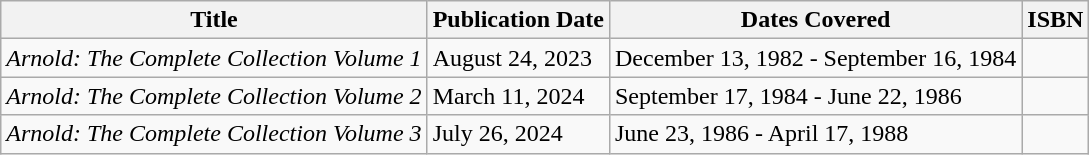<table class="wikitable">
<tr>
<th>Title</th>
<th>Publication Date</th>
<th>Dates Covered</th>
<th>ISBN</th>
</tr>
<tr>
<td><em>Arnold: The Complete Collection Volume 1</em></td>
<td>August 24, 2023</td>
<td>December 13, 1982 - September 16, 1984</td>
<td></td>
</tr>
<tr>
<td><em>Arnold: The Complete Collection Volume</em> <em>2</em></td>
<td>March 11, 2024</td>
<td>September 17, 1984 - June 22, 1986</td>
<td></td>
</tr>
<tr>
<td><em>Arnold: The Complete Collection Volume</em> <em>3</em></td>
<td>July 26, 2024</td>
<td>June 23, 1986 - April 17, 1988</td>
<td></td>
</tr>
</table>
